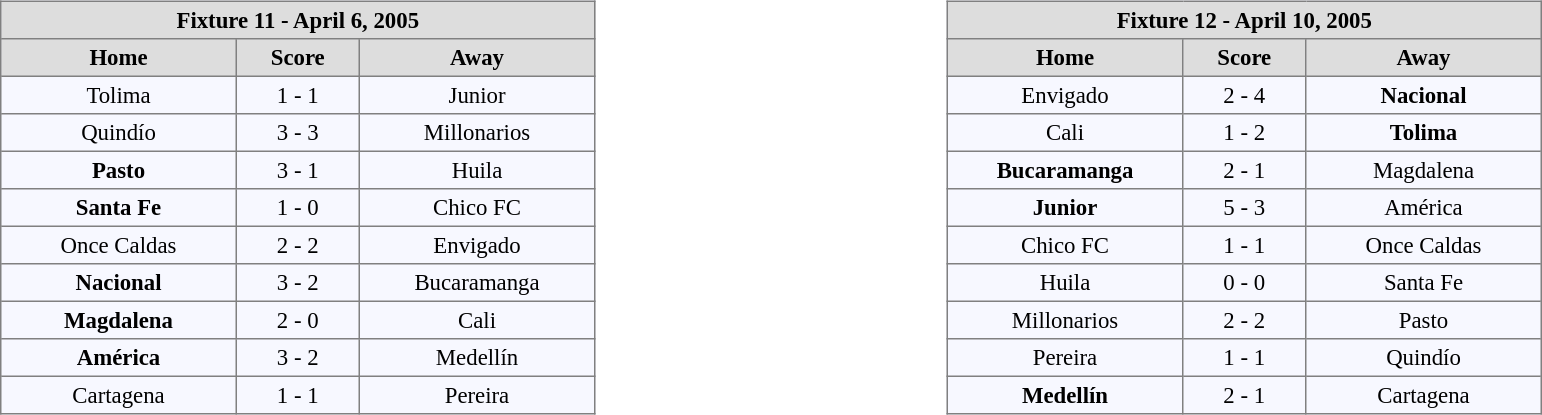<table width=100%>
<tr>
<td valign=top width=50% align=left><br><table align=center bgcolor="#f7f8ff" cellpadding="3" cellspacing="0" border="1" style="font-size: 95%; border: gray solid 1px; border-collapse: collapse;">
<tr align=center bgcolor=#DDDDDD style="color:black;">
<th colspan=3 align=center>Fixture 11 - April 6, 2005</th>
</tr>
<tr align=center bgcolor=#DDDDDD style="color:black;">
<th width="150">Home</th>
<th width="75">Score</th>
<th width="150">Away</th>
</tr>
<tr align=center>
<td>Tolima</td>
<td>1 - 1</td>
<td>Junior</td>
</tr>
<tr align=center>
<td>Quindío</td>
<td>3 - 3</td>
<td>Millonarios</td>
</tr>
<tr align=center>
<td><strong>Pasto</strong></td>
<td>3 - 1</td>
<td>Huila</td>
</tr>
<tr align=center>
<td><strong>Santa Fe</strong></td>
<td>1 - 0</td>
<td>Chico FC</td>
</tr>
<tr align=center>
<td>Once Caldas</td>
<td>2 - 2</td>
<td>Envigado</td>
</tr>
<tr align=center>
<td><strong>Nacional</strong></td>
<td>3 - 2</td>
<td>Bucaramanga</td>
</tr>
<tr align=center>
<td><strong>Magdalena</strong></td>
<td>2 - 0</td>
<td>Cali</td>
</tr>
<tr align=center>
<td><strong>América</strong></td>
<td>3 - 2</td>
<td>Medellín</td>
</tr>
<tr align=center>
<td>Cartagena</td>
<td>1 - 1</td>
<td>Pereira</td>
</tr>
</table>
</td>
<td valign=top width=50% align=left><br><table align=center bgcolor="#f7f8ff" cellpadding="3" cellspacing="0" border="1" style="font-size: 95%; border: gray solid 1px; border-collapse: collapse;">
<tr align=center bgcolor=#DDDDDD style="color:black;">
<th colspan=3 align=center>Fixture 12 - April 10, 2005</th>
</tr>
<tr align=center bgcolor=#DDDDDD style="color:black;">
<th width="150">Home</th>
<th width="75">Score</th>
<th width="150">Away</th>
</tr>
<tr align=center>
<td>Envigado</td>
<td>2 - 4</td>
<td><strong>Nacional</strong></td>
</tr>
<tr align=center>
<td>Cali</td>
<td>1 - 2</td>
<td><strong>Tolima</strong></td>
</tr>
<tr align=center>
<td><strong>Bucaramanga</strong></td>
<td>2 - 1</td>
<td>Magdalena</td>
</tr>
<tr align=center>
<td><strong>Junior</strong></td>
<td>5 - 3</td>
<td>América</td>
</tr>
<tr align=center>
<td>Chico FC</td>
<td>1 - 1</td>
<td>Once Caldas</td>
</tr>
<tr align=center>
<td>Huila</td>
<td>0 - 0</td>
<td>Santa Fe</td>
</tr>
<tr align=center>
<td>Millonarios</td>
<td>2 - 2</td>
<td>Pasto</td>
</tr>
<tr align=center>
<td>Pereira</td>
<td>1 - 1</td>
<td>Quindío</td>
</tr>
<tr align=center>
<td><strong>Medellín</strong></td>
<td>2 - 1</td>
<td>Cartagena</td>
</tr>
</table>
</td>
</tr>
</table>
